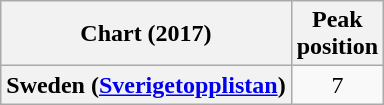<table class="wikitable plainrowheaders" style="text-align:center">
<tr>
<th>Chart (2017)</th>
<th>Peak<br>position</th>
</tr>
<tr>
<th scope="row">Sweden (<a href='#'>Sverigetopplistan</a>)</th>
<td>7</td>
</tr>
</table>
